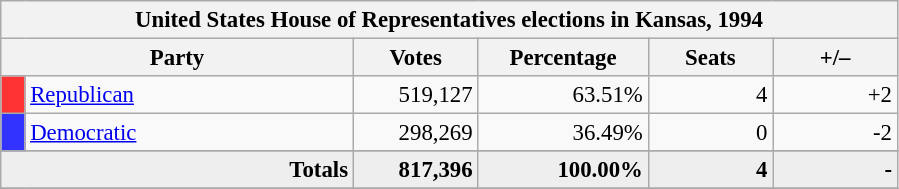<table class="wikitable" style="font-size: 95%;">
<tr>
<th colspan="6">United States House of Representatives elections in Kansas, 1994</th>
</tr>
<tr>
<th colspan=2 style="width: 15em">Party</th>
<th style="width: 5em">Votes</th>
<th style="width: 7em">Percentage</th>
<th style="width: 5em">Seats</th>
<th style="width: 5em">+/–</th>
</tr>
<tr>
<th style="background-color:#FF3333; width: 3px"></th>
<td style="width: 130px"><a href='#'>Republican</a></td>
<td align="right">519,127</td>
<td align="right">63.51%</td>
<td align="right">4</td>
<td align="right">+2</td>
</tr>
<tr>
<th style="background-color:#3333FF; width: 3px"></th>
<td style="width: 130px"><a href='#'>Democratic</a></td>
<td align="right">298,269</td>
<td align="right">36.49%</td>
<td align="right">0</td>
<td align="right">-2</td>
</tr>
<tr>
</tr>
<tr bgcolor="#EEEEEE">
<td colspan="2" align="right"><strong>Totals</strong></td>
<td align="right"><strong>817,396</strong></td>
<td align="right"><strong>100.00%</strong></td>
<td align="right"><strong>4</strong></td>
<td align="right"><strong>-</strong></td>
</tr>
<tr bgcolor="#EEEEEE">
</tr>
</table>
